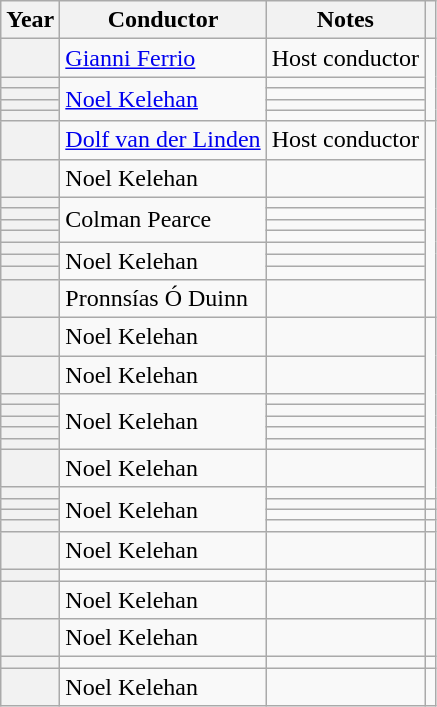<table class="wikitable plainrowheaders">
<tr>
<th>Year</th>
<th>Conductor</th>
<th>Notes</th>
<th></th>
</tr>
<tr>
<th scope="row"></th>
<td> <a href='#'>Gianni Ferrio</a></td>
<td>Host conductor</td>
<td rowspan="5"></td>
</tr>
<tr>
<th scope="row"></th>
<td rowspan="4"><a href='#'>Noel Kelehan</a></td>
<td></td>
</tr>
<tr>
<th scope="row"></th>
<td></td>
</tr>
<tr>
<th scope="row"></th>
<td></td>
</tr>
<tr>
<th scope="row"></th>
<td></td>
</tr>
<tr>
<th scope="row"></th>
<td> <a href='#'>Dolf van der Linden</a></td>
<td>Host conductor</td>
<td rowspan="10"></td>
</tr>
<tr>
<th scope="row"></th>
<td>Noel Kelehan</td>
<td></td>
</tr>
<tr>
<th scope="row"></th>
<td rowspan="4">Colman Pearce</td>
<td></td>
</tr>
<tr>
<th scope="row"></th>
<td></td>
</tr>
<tr>
<th scope="row"></th>
<td></td>
</tr>
<tr>
<th scope="row"></th>
<td></td>
</tr>
<tr>
<th scope="row"></th>
<td rowspan="3">Noel Kelehan</td>
<td></td>
</tr>
<tr>
<th scope="row"></th>
<td></td>
</tr>
<tr>
<th scope="row"></th>
<td></td>
</tr>
<tr>
<th scope="row"></th>
<td>Pronnsías Ó Duinn</td>
<td></td>
</tr>
<tr>
<th scope="row"></th>
<td>Noel Kelehan</td>
<td></td>
<td rowspan="9"></td>
</tr>
<tr>
<th scope="row"></th>
<td>Noel Kelehan</td>
<td></td>
</tr>
<tr>
<th scope="row"></th>
<td rowspan="5">Noel Kelehan</td>
<td></td>
</tr>
<tr>
<th scope="row"></th>
<td></td>
</tr>
<tr>
<th scope="row"></th>
<td></td>
</tr>
<tr>
<th scope="row"></th>
<td></td>
</tr>
<tr>
<th scope="row"></th>
<td></td>
</tr>
<tr>
<th scope="row"></th>
<td>Noel Kelehan</td>
<td></td>
</tr>
<tr>
<th scope="row"></th>
<td rowspan="4">Noel Kelehan</td>
<td></td>
</tr>
<tr>
<th scope="row"></th>
<td></td>
<td></td>
</tr>
<tr>
<th scope="row"></th>
<td></td>
<td></td>
</tr>
<tr>
<th scope="row"></th>
<td></td>
<td></td>
</tr>
<tr>
<th scope="row"></th>
<td>Noel Kelehan</td>
<td></td>
<td></td>
</tr>
<tr>
<th scope="row"></th>
<td></td>
<td></td>
<td></td>
</tr>
<tr>
<th scope="row"></th>
<td>Noel Kelehan</td>
<td></td>
<td></td>
</tr>
<tr>
<th scope="row"></th>
<td>Noel Kelehan</td>
<td></td>
<td></td>
</tr>
<tr>
<th scope="row"></th>
<td></td>
<td></td>
<td></td>
</tr>
<tr>
<th scope="row"></th>
<td>Noel Kelehan</td>
<td></td>
<td></td>
</tr>
</table>
